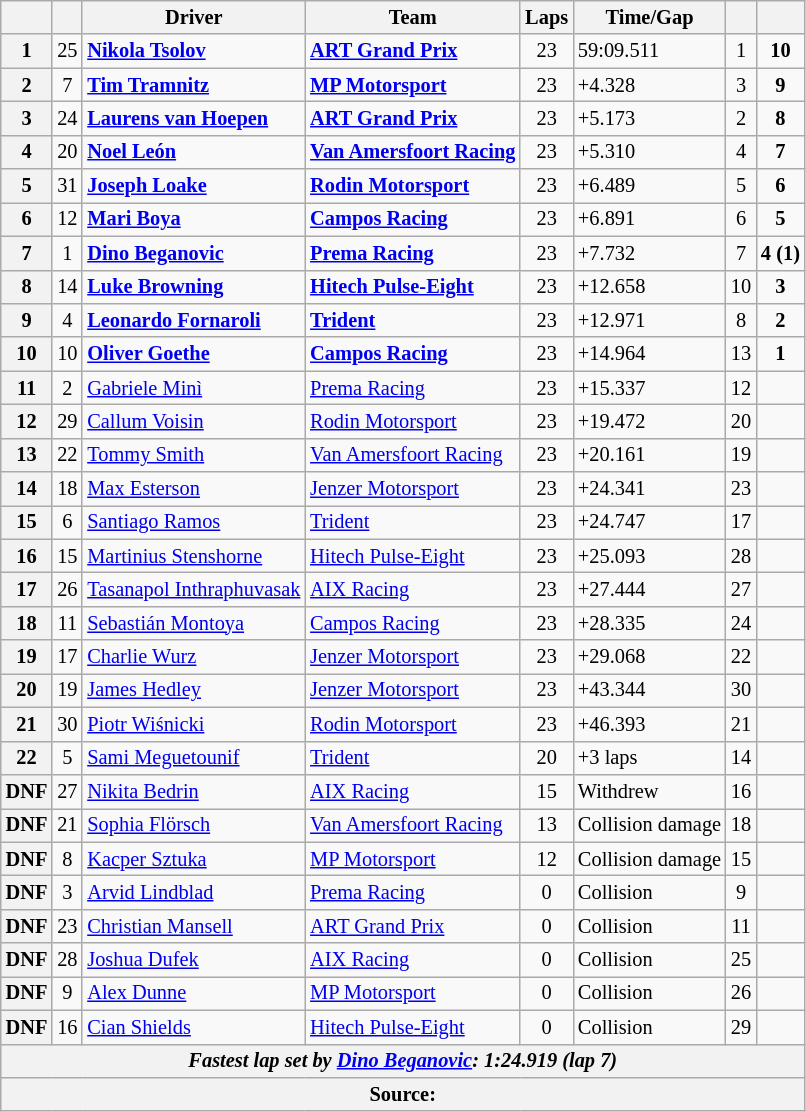<table class="wikitable" style="font-size:85%">
<tr>
<th></th>
<th></th>
<th>Driver</th>
<th>Team</th>
<th>Laps</th>
<th>Time/Gap</th>
<th></th>
<th></th>
</tr>
<tr>
<th>1</th>
<td align="center">25</td>
<td> <strong><a href='#'>Nikola Tsolov</a></strong></td>
<td><strong><a href='#'>ART Grand Prix</a></strong></td>
<td align="center">23</td>
<td>59:09.511</td>
<td align="center">1</td>
<td align="center"><strong>10</strong></td>
</tr>
<tr>
<th>2</th>
<td align="center">7</td>
<td> <strong><a href='#'>Tim Tramnitz</a></strong></td>
<td><strong><a href='#'>MP Motorsport</a></strong></td>
<td align="center">23</td>
<td>+4.328</td>
<td align="center">3</td>
<td align="center"><strong>9</strong></td>
</tr>
<tr>
<th>3</th>
<td align="center">24</td>
<td> <strong><a href='#'>Laurens van Hoepen</a></strong></td>
<td><strong><a href='#'>ART Grand Prix</a></strong></td>
<td align="center">23</td>
<td>+5.173</td>
<td align="center">2</td>
<td align="center"><strong>8</strong></td>
</tr>
<tr>
<th>4</th>
<td align="center">20</td>
<td> <strong><a href='#'>Noel León</a></strong></td>
<td><strong><a href='#'>Van Amersfoort Racing</a></strong></td>
<td align="center">23</td>
<td>+5.310</td>
<td align="center">4</td>
<td align="center"><strong>7</strong></td>
</tr>
<tr>
<th>5</th>
<td align="center">31</td>
<td> <strong><a href='#'>Joseph Loake</a></strong></td>
<td><strong><a href='#'>Rodin Motorsport</a></strong></td>
<td align="center">23</td>
<td>+6.489</td>
<td align="center">5</td>
<td align="center"><strong>6</strong></td>
</tr>
<tr>
<th>6</th>
<td align="center">12</td>
<td> <strong><a href='#'>Mari Boya</a></strong></td>
<td><strong><a href='#'>Campos Racing</a></strong></td>
<td align="center">23</td>
<td>+6.891</td>
<td align="center">6</td>
<td align="center"><strong>5</strong></td>
</tr>
<tr>
<th>7</th>
<td align="center">1</td>
<td> <strong><a href='#'>Dino Beganovic</a></strong></td>
<td><strong><a href='#'>Prema Racing</a></strong></td>
<td align="center">23</td>
<td>+7.732</td>
<td align="center">7</td>
<td align="center"><strong>4 (1)</strong></td>
</tr>
<tr>
<th>8</th>
<td align="center">14</td>
<td> <strong><a href='#'>Luke Browning</a></strong></td>
<td><strong><a href='#'>Hitech Pulse-Eight</a></strong></td>
<td align="center">23</td>
<td>+12.658</td>
<td align="center">10</td>
<td align="center"><strong>3</strong></td>
</tr>
<tr>
<th>9</th>
<td align="center">4</td>
<td> <strong><a href='#'>Leonardo Fornaroli</a></strong></td>
<td><strong><a href='#'>Trident</a></strong></td>
<td align="center">23</td>
<td>+12.971</td>
<td align="center">8</td>
<td align="center"><strong>2</strong></td>
</tr>
<tr>
<th>10</th>
<td align="center">10</td>
<td> <strong><a href='#'>Oliver Goethe</a></strong></td>
<td><strong><a href='#'>Campos Racing</a></strong></td>
<td align="center">23</td>
<td>+14.964</td>
<td align="center">13</td>
<td align="center"><strong>1</strong></td>
</tr>
<tr>
<th>11</th>
<td align="center">2</td>
<td> <a href='#'>Gabriele Minì</a></td>
<td><a href='#'>Prema Racing</a></td>
<td align="center">23</td>
<td>+15.337</td>
<td align="center">12</td>
<td align="center"></td>
</tr>
<tr>
<th>12</th>
<td align="center">29</td>
<td> <a href='#'>Callum Voisin</a></td>
<td><a href='#'>Rodin Motorsport</a></td>
<td align="center">23</td>
<td>+19.472</td>
<td align="center">20</td>
<td align="center"></td>
</tr>
<tr>
<th>13</th>
<td align="center">22</td>
<td> <a href='#'>Tommy Smith</a></td>
<td><a href='#'>Van Amersfoort Racing</a></td>
<td align="center">23</td>
<td>+20.161</td>
<td align="center">19</td>
<td align="center"></td>
</tr>
<tr>
<th>14</th>
<td align="center">18</td>
<td> <a href='#'>Max Esterson</a></td>
<td><a href='#'>Jenzer Motorsport</a></td>
<td align="center">23</td>
<td>+24.341</td>
<td align="center">23</td>
<td align="center"></td>
</tr>
<tr>
<th>15</th>
<td align="center">6</td>
<td> <a href='#'>Santiago Ramos</a></td>
<td><a href='#'>Trident</a></td>
<td align="center">23</td>
<td>+24.747</td>
<td align="center">17</td>
<td align="center"></td>
</tr>
<tr>
<th>16</th>
<td align="center">15</td>
<td> <a href='#'>Martinius Stenshorne</a></td>
<td><a href='#'>Hitech Pulse-Eight</a></td>
<td align="center">23</td>
<td>+25.093</td>
<td align="center">28</td>
<td align="center"></td>
</tr>
<tr>
<th>17</th>
<td align="center">26</td>
<td> <a href='#'>Tasanapol Inthraphuvasak</a></td>
<td><a href='#'>AIX Racing</a></td>
<td align="center">23</td>
<td>+27.444</td>
<td align="center">27</td>
<td align="center"></td>
</tr>
<tr>
<th>18</th>
<td align="center">11</td>
<td> <a href='#'>Sebastián Montoya</a></td>
<td><a href='#'>Campos Racing</a></td>
<td align="center">23</td>
<td>+28.335</td>
<td align="center">24</td>
<td align="center"></td>
</tr>
<tr>
<th>19</th>
<td align="center">17</td>
<td> <a href='#'>Charlie Wurz</a></td>
<td><a href='#'>Jenzer Motorsport</a></td>
<td align="center">23</td>
<td>+29.068</td>
<td align="center">22</td>
<td align="center"></td>
</tr>
<tr>
<th>20</th>
<td align="center">19</td>
<td> <a href='#'>James Hedley</a></td>
<td><a href='#'>Jenzer Motorsport</a></td>
<td align="center">23</td>
<td>+43.344</td>
<td align="center">30</td>
<td align="center"></td>
</tr>
<tr>
<th>21</th>
<td align="center">30</td>
<td> <a href='#'>Piotr Wiśnicki</a></td>
<td><a href='#'>Rodin Motorsport</a></td>
<td align="center">23</td>
<td>+46.393</td>
<td align="center">21</td>
<td align="center"></td>
</tr>
<tr>
<th>22</th>
<td align="center">5</td>
<td> <a href='#'>Sami Meguetounif</a></td>
<td><a href='#'>Trident</a></td>
<td align="center">20</td>
<td>+3 laps</td>
<td align="center">14</td>
<td align="center"></td>
</tr>
<tr>
<th>DNF</th>
<td align="center">27</td>
<td> <a href='#'>Nikita Bedrin</a></td>
<td><a href='#'>AIX Racing</a></td>
<td align="center">15</td>
<td>Withdrew</td>
<td align="center">16</td>
<td align="center"></td>
</tr>
<tr>
<th>DNF</th>
<td align="center">21</td>
<td> <a href='#'>Sophia Flörsch</a></td>
<td><a href='#'>Van Amersfoort Racing</a></td>
<td align="center">13</td>
<td>Collision damage</td>
<td align="center">18</td>
<td align="center"></td>
</tr>
<tr>
<th>DNF</th>
<td align="center">8</td>
<td> <a href='#'>Kacper Sztuka</a></td>
<td><a href='#'>MP Motorsport</a></td>
<td align="center">12</td>
<td>Collision damage</td>
<td align="center">15</td>
<td align="center"></td>
</tr>
<tr>
<th>DNF</th>
<td align="center">3</td>
<td> <a href='#'>Arvid Lindblad</a></td>
<td><a href='#'>Prema Racing</a></td>
<td align="center">0</td>
<td>Collision</td>
<td align="center">9</td>
<td align="center"></td>
</tr>
<tr>
<th>DNF</th>
<td align="center">23</td>
<td> <a href='#'>Christian Mansell</a></td>
<td><a href='#'>ART Grand Prix</a></td>
<td align="center">0</td>
<td>Collision</td>
<td align="center">11</td>
<td align="center"></td>
</tr>
<tr>
<th>DNF</th>
<td align="center">28</td>
<td> <a href='#'>Joshua Dufek</a></td>
<td><a href='#'>AIX Racing</a></td>
<td align="center">0</td>
<td>Collision</td>
<td align="center">25</td>
<td align="center"></td>
</tr>
<tr>
<th>DNF</th>
<td align="center">9</td>
<td> <a href='#'>Alex Dunne</a></td>
<td><a href='#'>MP Motorsport</a></td>
<td align="center">0</td>
<td>Collision</td>
<td align="center">26</td>
<td align="center"></td>
</tr>
<tr>
<th>DNF</th>
<td align="center">16</td>
<td> <a href='#'>Cian Shields</a></td>
<td><a href='#'>Hitech Pulse-Eight</a></td>
<td align="center">0</td>
<td>Collision</td>
<td align="center">29</td>
<td align="center"></td>
</tr>
<tr>
<th colspan="8"><em>Fastest lap set by  <a href='#'>Dino Beganovic</a>: 1:24.919 (lap 7)</em></th>
</tr>
<tr>
<th colspan="8">Source:</th>
</tr>
</table>
